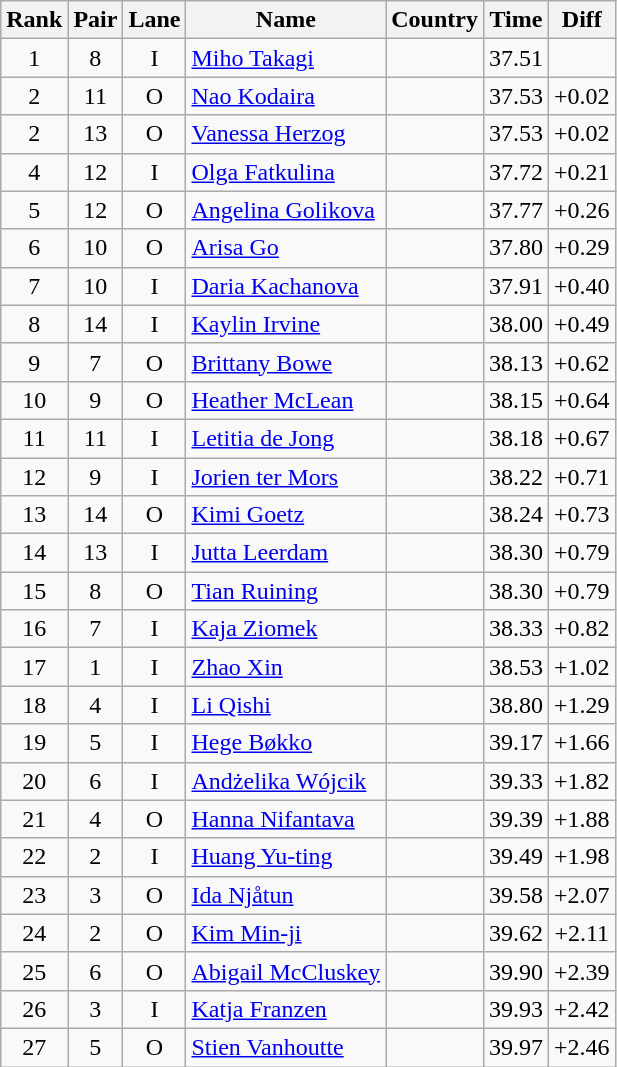<table class="wikitable sortable" style="text-align:center">
<tr>
<th>Rank</th>
<th>Pair</th>
<th>Lane</th>
<th>Name</th>
<th>Country</th>
<th>Time</th>
<th>Diff</th>
</tr>
<tr>
<td>1</td>
<td>8</td>
<td>I</td>
<td align=left><a href='#'>Miho Takagi</a></td>
<td align=left></td>
<td>37.51</td>
<td></td>
</tr>
<tr>
<td>2</td>
<td>11</td>
<td>O</td>
<td align=left><a href='#'>Nao Kodaira</a></td>
<td align=left></td>
<td>37.53</td>
<td>+0.02</td>
</tr>
<tr>
<td>2</td>
<td>13</td>
<td>O</td>
<td align=left><a href='#'>Vanessa Herzog</a></td>
<td align=left></td>
<td>37.53</td>
<td>+0.02</td>
</tr>
<tr>
<td>4</td>
<td>12</td>
<td>I</td>
<td align=left><a href='#'>Olga Fatkulina</a></td>
<td align=left></td>
<td>37.72</td>
<td>+0.21</td>
</tr>
<tr>
<td>5</td>
<td>12</td>
<td>O</td>
<td align=left><a href='#'>Angelina Golikova</a></td>
<td align=left></td>
<td>37.77</td>
<td>+0.26</td>
</tr>
<tr>
<td>6</td>
<td>10</td>
<td>O</td>
<td align=left><a href='#'>Arisa Go</a></td>
<td align=left></td>
<td>37.80</td>
<td>+0.29</td>
</tr>
<tr>
<td>7</td>
<td>10</td>
<td>I</td>
<td align=left><a href='#'>Daria Kachanova</a></td>
<td align=left></td>
<td>37.91</td>
<td>+0.40</td>
</tr>
<tr>
<td>8</td>
<td>14</td>
<td>I</td>
<td align=left><a href='#'>Kaylin Irvine</a></td>
<td align=left></td>
<td>38.00</td>
<td>+0.49</td>
</tr>
<tr>
<td>9</td>
<td>7</td>
<td>O</td>
<td align=left><a href='#'>Brittany Bowe</a></td>
<td align=left></td>
<td>38.13</td>
<td>+0.62</td>
</tr>
<tr>
<td>10</td>
<td>9</td>
<td>O</td>
<td align=left><a href='#'>Heather McLean</a></td>
<td align=left></td>
<td>38.15</td>
<td>+0.64</td>
</tr>
<tr>
<td>11</td>
<td>11</td>
<td>I</td>
<td align=left><a href='#'>Letitia de Jong</a></td>
<td align=left></td>
<td>38.18</td>
<td>+0.67</td>
</tr>
<tr>
<td>12</td>
<td>9</td>
<td>I</td>
<td align=left><a href='#'>Jorien ter Mors</a></td>
<td align=left></td>
<td>38.22</td>
<td>+0.71</td>
</tr>
<tr>
<td>13</td>
<td>14</td>
<td>O</td>
<td align=left><a href='#'>Kimi Goetz</a></td>
<td align=left></td>
<td>38.24</td>
<td>+0.73</td>
</tr>
<tr>
<td>14</td>
<td>13</td>
<td>I</td>
<td align=left><a href='#'>Jutta Leerdam</a></td>
<td align=left></td>
<td>38.30</td>
<td>+0.79</td>
</tr>
<tr>
<td>15</td>
<td>8</td>
<td>O</td>
<td align=left><a href='#'>Tian Ruining</a></td>
<td align=left></td>
<td>38.30</td>
<td>+0.79</td>
</tr>
<tr>
<td>16</td>
<td>7</td>
<td>I</td>
<td align=left><a href='#'>Kaja Ziomek</a></td>
<td align=left></td>
<td>38.33</td>
<td>+0.82</td>
</tr>
<tr>
<td>17</td>
<td>1</td>
<td>I</td>
<td align=left><a href='#'>Zhao Xin</a></td>
<td align=left></td>
<td>38.53</td>
<td>+1.02</td>
</tr>
<tr>
<td>18</td>
<td>4</td>
<td>I</td>
<td align=left><a href='#'>Li Qishi</a></td>
<td align=left></td>
<td>38.80</td>
<td>+1.29</td>
</tr>
<tr>
<td>19</td>
<td>5</td>
<td>I</td>
<td align=left><a href='#'>Hege Bøkko</a></td>
<td align=left></td>
<td>39.17</td>
<td>+1.66</td>
</tr>
<tr>
<td>20</td>
<td>6</td>
<td>I</td>
<td align=left><a href='#'>Andżelika Wójcik</a></td>
<td align=left></td>
<td>39.33</td>
<td>+1.82</td>
</tr>
<tr>
<td>21</td>
<td>4</td>
<td>O</td>
<td align=left><a href='#'>Hanna Nifantava</a></td>
<td align=left></td>
<td>39.39</td>
<td>+1.88</td>
</tr>
<tr>
<td>22</td>
<td>2</td>
<td>I</td>
<td align=left><a href='#'>Huang Yu-ting</a></td>
<td align=left></td>
<td>39.49</td>
<td>+1.98</td>
</tr>
<tr>
<td>23</td>
<td>3</td>
<td>O</td>
<td align=left><a href='#'>Ida Njåtun</a></td>
<td align=left></td>
<td>39.58</td>
<td>+2.07</td>
</tr>
<tr>
<td>24</td>
<td>2</td>
<td>O</td>
<td align=left><a href='#'>Kim Min-ji</a></td>
<td align=left></td>
<td>39.62</td>
<td>+2.11</td>
</tr>
<tr>
<td>25</td>
<td>6</td>
<td>O</td>
<td align=left><a href='#'>Abigail McCluskey</a></td>
<td align=left></td>
<td>39.90</td>
<td>+2.39</td>
</tr>
<tr>
<td>26</td>
<td>3</td>
<td>I</td>
<td align=left><a href='#'>Katja Franzen</a></td>
<td align=left></td>
<td>39.93</td>
<td>+2.42</td>
</tr>
<tr>
<td>27</td>
<td>5</td>
<td>O</td>
<td align=left><a href='#'>Stien Vanhoutte</a></td>
<td align=left></td>
<td>39.97</td>
<td>+2.46</td>
</tr>
</table>
